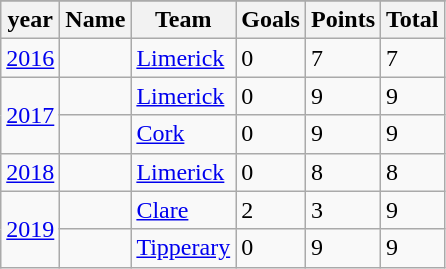<table class="wikitable sortable">
<tr>
</tr>
<tr>
<th>year</th>
<th>Name</th>
<th>Team</th>
<th>Goals</th>
<th>Points</th>
<th>Total</th>
</tr>
<tr>
<td><a href='#'>2016</a></td>
<td></td>
<td><a href='#'>Limerick</a></td>
<td>0</td>
<td>7</td>
<td>7</td>
</tr>
<tr>
<td rowspan=2><a href='#'>2017</a></td>
<td></td>
<td><a href='#'>Limerick</a></td>
<td>0</td>
<td>9</td>
<td>9</td>
</tr>
<tr>
<td></td>
<td><a href='#'>Cork</a></td>
<td>0</td>
<td>9</td>
<td>9</td>
</tr>
<tr>
<td><a href='#'>2018</a></td>
<td></td>
<td><a href='#'>Limerick</a></td>
<td>0</td>
<td>8</td>
<td>8</td>
</tr>
<tr>
<td rowspan=2><a href='#'>2019</a></td>
<td></td>
<td><a href='#'>Clare</a></td>
<td>2</td>
<td>3</td>
<td>9</td>
</tr>
<tr>
<td></td>
<td><a href='#'>Tipperary</a></td>
<td>0</td>
<td>9</td>
<td>9</td>
</tr>
</table>
